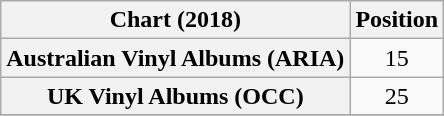<table class="wikitable plainrowheaders" style="text-align:center">
<tr>
<th scope="col">Chart (2018)</th>
<th scope="col">Position</th>
</tr>
<tr>
<th scope="row">Australian Vinyl Albums (ARIA)</th>
<td>15</td>
</tr>
<tr>
<th scope="row">UK Vinyl Albums (OCC)</th>
<td>25</td>
</tr>
<tr>
</tr>
</table>
